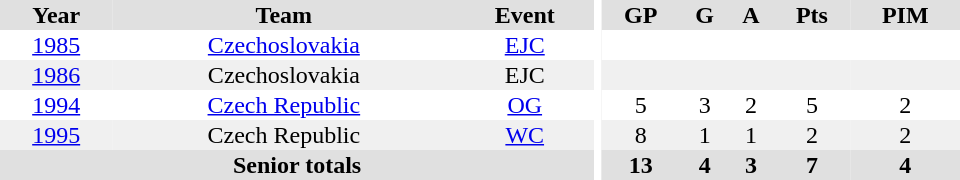<table border="0" cellpadding="1" cellspacing="0" ID="Table3" style="text-align:center; width:40em">
<tr ALIGN="center" bgcolor="#e0e0e0">
<th>Year</th>
<th>Team</th>
<th>Event</th>
<th rowspan="99" bgcolor="#ffffff"></th>
<th>GP</th>
<th>G</th>
<th>A</th>
<th>Pts</th>
<th>PIM</th>
</tr>
<tr>
<td><a href='#'>1985</a></td>
<td><a href='#'>Czechoslovakia</a></td>
<td><a href='#'>EJC</a></td>
<td></td>
<td></td>
<td></td>
<td></td>
<td></td>
</tr>
<tr bgcolor="#f0f0f0">
<td><a href='#'>1986</a></td>
<td>Czechoslovakia</td>
<td>EJC</td>
<td></td>
<td></td>
<td></td>
<td></td>
<td></td>
</tr>
<tr>
<td><a href='#'>1994</a></td>
<td><a href='#'>Czech Republic</a></td>
<td><a href='#'>OG</a></td>
<td>5</td>
<td>3</td>
<td>2</td>
<td>5</td>
<td>2</td>
</tr>
<tr bgcolor="#f0f0f0">
<td><a href='#'>1995</a></td>
<td>Czech Republic</td>
<td><a href='#'>WC</a></td>
<td>8</td>
<td>1</td>
<td>1</td>
<td>2</td>
<td>2</td>
</tr>
<tr bgcolor="#e0e0e0">
<th colspan=3>Senior totals</th>
<th>13</th>
<th>4</th>
<th>3</th>
<th>7</th>
<th>4</th>
</tr>
</table>
